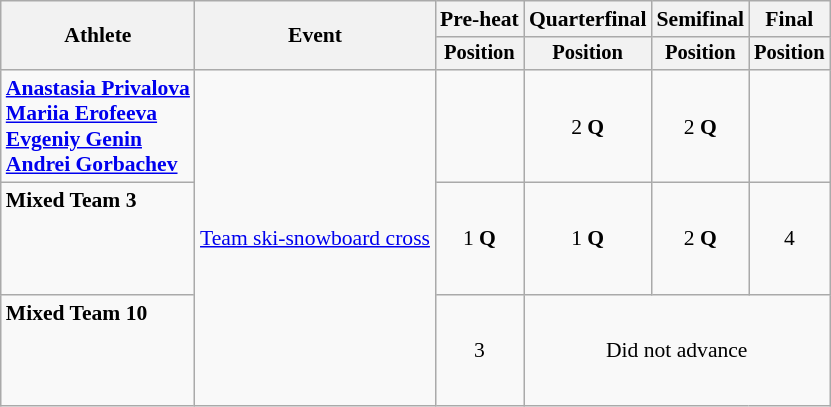<table class="wikitable" style="font-size:90%; text-align:center;">
<tr>
<th rowspan=2>Athlete</th>
<th rowspan=2>Event</th>
<th>Pre-heat</th>
<th>Quarterfinal</th>
<th>Semifinal</th>
<th>Final</th>
</tr>
<tr style="font-size:95%">
<th>Position</th>
<th>Position</th>
<th>Position</th>
<th>Position</th>
</tr>
<tr>
<td align=left><strong><a href='#'>Anastasia Privalova</a><br><a href='#'>Mariia Erofeeva</a><br><a href='#'>Evgeniy Genin</a><br><a href='#'>Andrei Gorbachev</a></strong></td>
<td rowspan=3 align=left><a href='#'>Team ski-snowboard cross</a></td>
<td></td>
<td>2 <strong>Q</strong></td>
<td>2 <strong>Q</strong></td>
<td></td>
</tr>
<tr>
<td align=left><strong>Mixed Team 3</strong><br><br><br><br></td>
<td>1 <strong>Q</strong></td>
<td>1 <strong>Q</strong></td>
<td>2 <strong>Q</strong></td>
<td>4</td>
</tr>
<tr>
<td align=left><strong>Mixed Team 10</strong><br><br><br><br></td>
<td>3</td>
<td colspan=3>Did not advance</td>
</tr>
</table>
